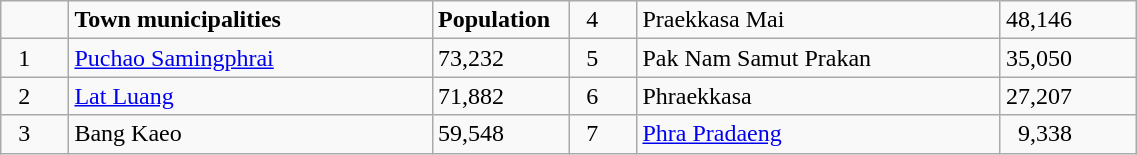<table class="wikitable" style="width:60%;">
<tr>
<td scope="col" style="width:6%;"> </td>
<td scope="col" style="width:32%;"><strong>Town municipalities</strong></td>
<td scope="col" style="width:12%;"><strong>Population</strong></td>
<td scope="col" style="width:6%;">  4</td>
<td scope="col" style="width:32%;">Praekkasa Mai</td>
<td>48,146</td>
</tr>
<tr>
<td scope="row">  1</td>
<td><a href='#'>Puchao Samingphrai</a></td>
<td>73,232</td>
<td>  5</td>
<td>Pak Nam Samut Prakan</td>
<td>35,050</td>
</tr>
<tr>
<td scope="row">  2</td>
<td><a href='#'>Lat Luang</a></td>
<td>71,882</td>
<td>  6</td>
<td>Phraekkasa</td>
<td>27,207</td>
</tr>
<tr>
<td scope="row">  3</td>
<td>Bang Kaeo</td>
<td>59,548</td>
<td>  7</td>
<td><a href='#'>Phra Pradaeng</a></td>
<td>  9,338</td>
</tr>
</table>
